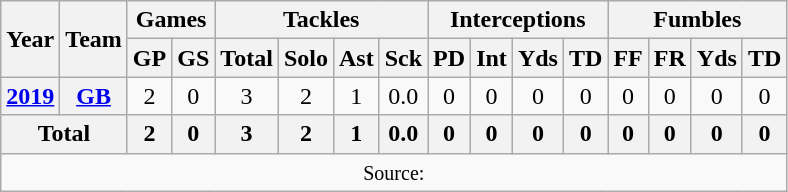<table class="wikitable" style="text-align:center;">
<tr>
<th rowspan="2">Year</th>
<th rowspan="2">Team</th>
<th colspan="2">Games</th>
<th colspan="4">Tackles</th>
<th colspan="4">Interceptions</th>
<th colspan="4">Fumbles</th>
</tr>
<tr>
<th>GP</th>
<th>GS</th>
<th>Total</th>
<th>Solo</th>
<th>Ast</th>
<th>Sck</th>
<th>PD</th>
<th>Int</th>
<th>Yds</th>
<th>TD</th>
<th>FF</th>
<th>FR</th>
<th>Yds</th>
<th>TD</th>
</tr>
<tr>
<th><a href='#'>2019</a></th>
<th><a href='#'>GB</a></th>
<td>2</td>
<td>0</td>
<td>3</td>
<td>2</td>
<td>1</td>
<td>0.0</td>
<td>0</td>
<td>0</td>
<td>0</td>
<td>0</td>
<td>0</td>
<td>0</td>
<td>0</td>
<td>0</td>
</tr>
<tr>
<th colspan=2>Total</th>
<th>2</th>
<th>0</th>
<th>3</th>
<th>2</th>
<th>1</th>
<th>0.0</th>
<th>0</th>
<th>0</th>
<th>0</th>
<th>0</th>
<th>0</th>
<th>0</th>
<th>0</th>
<th>0</th>
</tr>
<tr>
<td colspan=16><small>Source: </small></td>
</tr>
</table>
